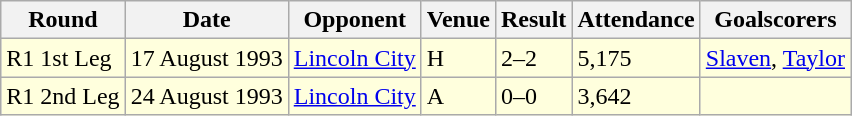<table class="wikitable">
<tr>
<th>Round</th>
<th>Date</th>
<th>Opponent</th>
<th>Venue</th>
<th>Result</th>
<th>Attendance</th>
<th>Goalscorers</th>
</tr>
<tr style="background-color: #ffffdd;">
<td>R1 1st Leg</td>
<td>17 August 1993</td>
<td><a href='#'>Lincoln City</a></td>
<td>H</td>
<td>2–2</td>
<td>5,175</td>
<td><a href='#'>Slaven</a>, <a href='#'>Taylor</a></td>
</tr>
<tr style="background-color: #ffffdd;">
<td>R1 2nd Leg</td>
<td>24 August 1993</td>
<td><a href='#'>Lincoln City</a></td>
<td>A</td>
<td>0–0</td>
<td>3,642</td>
<td></td>
</tr>
</table>
